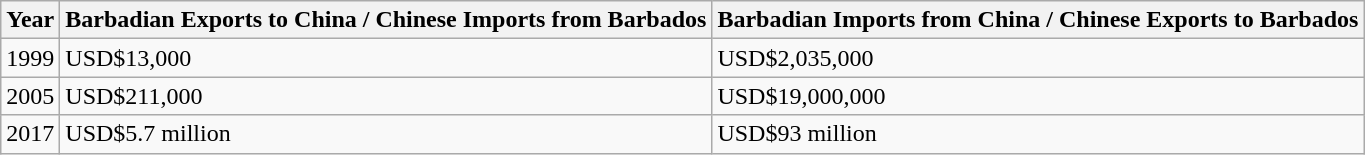<table class="wikitable">
<tr>
<th>Year</th>
<th>Barbadian Exports to China / Chinese Imports from Barbados</th>
<th>Barbadian Imports from China / Chinese Exports to Barbados</th>
</tr>
<tr>
<td>1999</td>
<td>USD$13,000</td>
<td>USD$2,035,000</td>
</tr>
<tr>
<td>2005</td>
<td>USD$211,000</td>
<td>USD$19,000,000</td>
</tr>
<tr>
<td>2017</td>
<td>USD$5.7 million</td>
<td>USD$93 million</td>
</tr>
</table>
